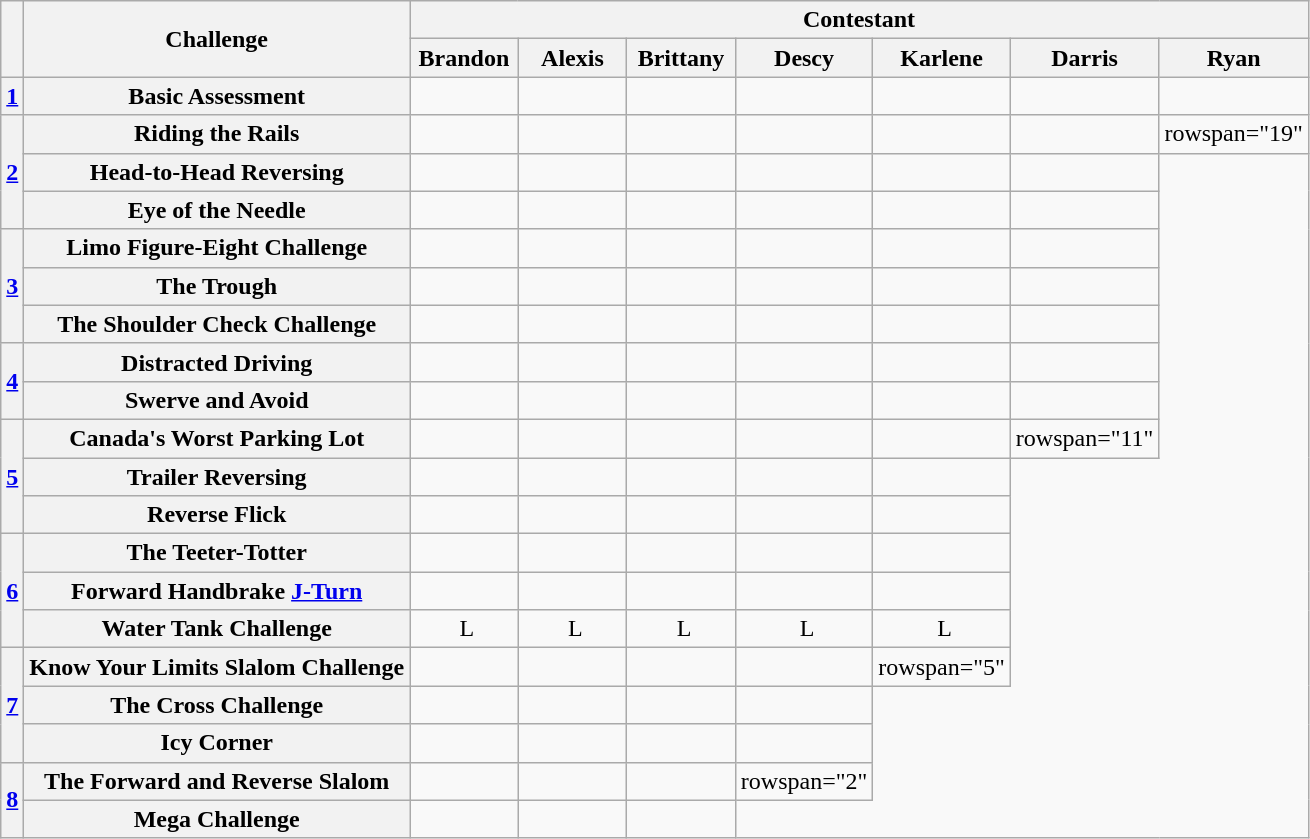<table class="wikitable" style="text-align:center">
<tr>
<th rowspan="2"></th>
<th rowspan="2">Challenge</th>
<th colspan="7">Contestant</th>
</tr>
<tr>
<th width="65px">Brandon</th>
<th width="65px">Alexis</th>
<th width="65px">Brittany</th>
<th width="65px">Descy</th>
<th width="65px">Karlene</th>
<th width="65px">Darris</th>
<th width="65px">Ryan</th>
</tr>
<tr>
<th><a href='#'>1</a></th>
<th>Basic Assessment</th>
<td></td>
<td></td>
<td></td>
<td></td>
<td></td>
<td></td>
<td></td>
</tr>
<tr>
<th rowspan="3"><a href='#'>2</a></th>
<th>Riding the Rails</th>
<td></td>
<td></td>
<td></td>
<td></td>
<td></td>
<td></td>
<td>rowspan="19" </td>
</tr>
<tr>
<th>Head-to-Head Reversing</th>
<td></td>
<td></td>
<td></td>
<td></td>
<td></td>
<td></td>
</tr>
<tr>
<th>Eye of the Needle</th>
<td></td>
<td></td>
<td></td>
<td></td>
<td></td>
<td></td>
</tr>
<tr>
<th rowspan="3"><a href='#'>3</a></th>
<th>Limo Figure-Eight Challenge</th>
<td></td>
<td></td>
<td></td>
<td></td>
<td></td>
<td></td>
</tr>
<tr>
<th>The Trough</th>
<td></td>
<td></td>
<td></td>
<td></td>
<td></td>
<td></td>
</tr>
<tr>
<th>The Shoulder Check Challenge</th>
<td></td>
<td></td>
<td></td>
<td></td>
<td></td>
<td></td>
</tr>
<tr>
<th rowspan="2"><a href='#'>4</a></th>
<th>Distracted Driving</th>
<td></td>
<td></td>
<td></td>
<td></td>
<td></td>
<td></td>
</tr>
<tr>
<th>Swerve and Avoid</th>
<td></td>
<td></td>
<td></td>
<td></td>
<td></td>
<td></td>
</tr>
<tr>
<th rowspan="3"><a href='#'>5</a></th>
<th>Canada's Worst Parking Lot</th>
<td></td>
<td></td>
<td></td>
<td></td>
<td></td>
<td>rowspan="11" </td>
</tr>
<tr>
<th>Trailer Reversing</th>
<td></td>
<td></td>
<td></td>
<td></td>
<td></td>
</tr>
<tr>
<th>Reverse Flick</th>
<td></td>
<td></td>
<td></td>
<td></td>
<td></td>
</tr>
<tr>
<th rowspan="3"><a href='#'>6</a></th>
<th>The Teeter-Totter</th>
<td></td>
<td></td>
<td></td>
<td></td>
<td></td>
</tr>
<tr>
<th>Forward Handbrake <a href='#'>J-Turn</a></th>
<td></td>
<td></td>
<td></td>
<td></td>
<td></td>
</tr>
<tr>
<th>Water Tank Challenge</th>
<td> L</td>
<td> L</td>
<td> L</td>
<td> L</td>
<td> L</td>
</tr>
<tr>
<th rowspan="3"><a href='#'>7</a></th>
<th>Know Your Limits Slalom Challenge</th>
<td></td>
<td></td>
<td></td>
<td></td>
<td>rowspan="5" </td>
</tr>
<tr>
<th>The Cross Challenge</th>
<td></td>
<td></td>
<td></td>
<td></td>
</tr>
<tr>
<th>Icy Corner</th>
<td></td>
<td></td>
<td></td>
<td></td>
</tr>
<tr>
<th rowspan="2"><a href='#'>8</a></th>
<th>The Forward and Reverse Slalom</th>
<td></td>
<td></td>
<td></td>
<td>rowspan="2" </td>
</tr>
<tr>
<th>Mega Challenge</th>
<td></td>
<td></td>
<td></td>
</tr>
</table>
